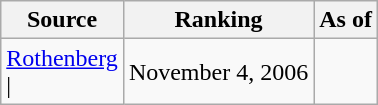<table class="wikitable" style="text-align:center">
<tr>
<th>Source</th>
<th>Ranking</th>
<th>As of</th>
</tr>
<tr>
<td align=left><a href='#'>Rothenberg</a><br>| </td>
<td>November 4, 2006</td>
</tr>
</table>
